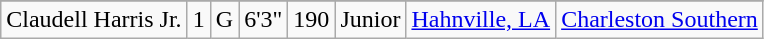<table class="wikitable sortable" style="text-align:center;">
<tr align=center>
</tr>
<tr>
<td>Claudell Harris Jr.</td>
<td>1</td>
<td>G</td>
<td>6'3"</td>
<td>190</td>
<td>Junior</td>
<td><a href='#'>Hahnville, LA</a></td>
<td><a href='#'>Charleston Southern</a></td>
</tr>
</table>
